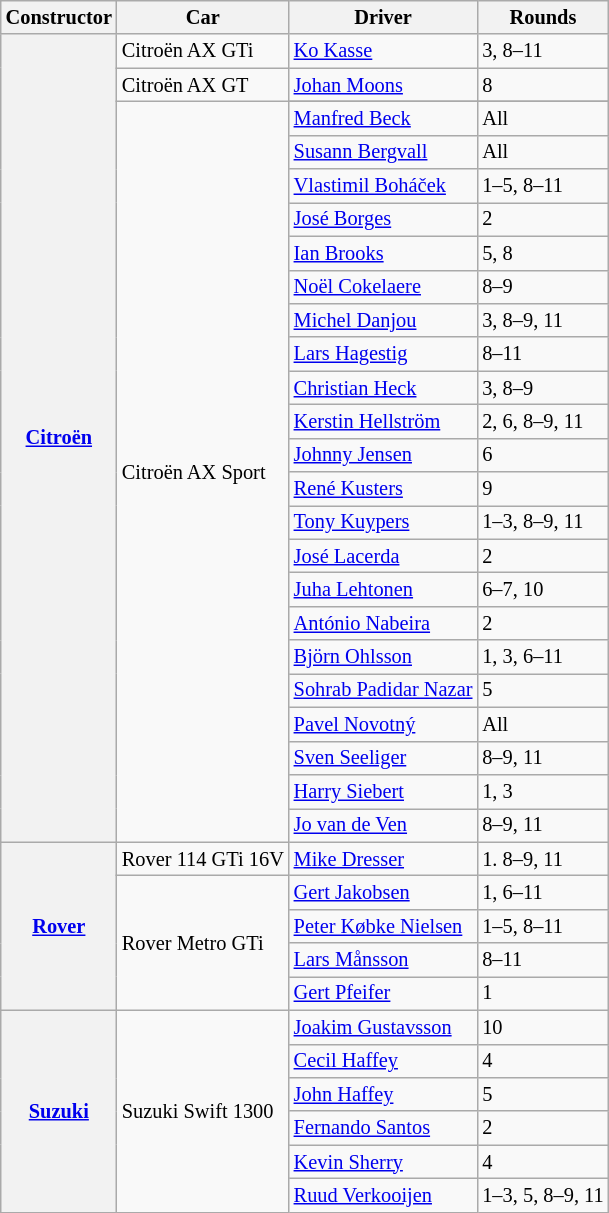<table class="wikitable" style="font-size: 85%">
<tr>
<th>Constructor</th>
<th>Car</th>
<th>Driver</th>
<th>Rounds</th>
</tr>
<tr>
<th rowspan=25><a href='#'>Citroën</a></th>
<td>Citroën AX GTi</td>
<td> <a href='#'>Ko Kasse</a></td>
<td>3, 8–11</td>
</tr>
<tr>
<td>Citroën AX GT</td>
<td> <a href='#'>Johan Moons</a></td>
<td>8</td>
</tr>
<tr>
<td rowspan=23>Citroën AX Sport</td>
</tr>
<tr>
<td> <a href='#'>Manfred Beck</a></td>
<td>All</td>
</tr>
<tr>
<td> <a href='#'>Susann Bergvall</a></td>
<td>All</td>
</tr>
<tr>
<td> <a href='#'>Vlastimil Boháček</a></td>
<td>1–5, 8–11</td>
</tr>
<tr>
<td> <a href='#'>José Borges</a></td>
<td>2</td>
</tr>
<tr>
<td> <a href='#'>Ian Brooks</a></td>
<td>5, 8</td>
</tr>
<tr>
<td> <a href='#'>Noël Cokelaere</a></td>
<td>8–9</td>
</tr>
<tr>
<td> <a href='#'>Michel Danjou</a></td>
<td>3, 8–9, 11</td>
</tr>
<tr>
<td> <a href='#'>Lars Hagestig</a></td>
<td>8–11</td>
</tr>
<tr>
<td> <a href='#'>Christian Heck</a></td>
<td>3, 8–9</td>
</tr>
<tr>
<td> <a href='#'>Kerstin Hellström</a></td>
<td>2, 6, 8–9, 11</td>
</tr>
<tr>
<td> <a href='#'>Johnny Jensen</a></td>
<td>6</td>
</tr>
<tr>
<td> <a href='#'>René Kusters</a></td>
<td>9</td>
</tr>
<tr>
<td> <a href='#'>Tony Kuypers</a></td>
<td>1–3, 8–9, 11</td>
</tr>
<tr>
<td> <a href='#'>José Lacerda</a></td>
<td>2</td>
</tr>
<tr>
<td> <a href='#'>Juha Lehtonen</a></td>
<td>6–7, 10</td>
</tr>
<tr>
<td> <a href='#'>António Nabeira</a></td>
<td>2</td>
</tr>
<tr>
<td> <a href='#'>Björn Ohlsson</a></td>
<td>1, 3, 6–11</td>
</tr>
<tr>
<td> <a href='#'>Sohrab Padidar Nazar</a></td>
<td>5</td>
</tr>
<tr>
<td> <a href='#'>Pavel Novotný</a></td>
<td>All</td>
</tr>
<tr>
<td> <a href='#'>Sven Seeliger</a></td>
<td>8–9, 11</td>
</tr>
<tr>
<td> <a href='#'>Harry Siebert</a></td>
<td>1, 3</td>
</tr>
<tr>
<td> <a href='#'>Jo van de Ven</a></td>
<td>8–9, 11</td>
</tr>
<tr>
<th rowspan=5><a href='#'>Rover</a></th>
<td>Rover 114 GTi 16V</td>
<td> <a href='#'>Mike Dresser</a></td>
<td>1. 8–9, 11</td>
</tr>
<tr>
<td rowspan=4>Rover Metro GTi</td>
<td> <a href='#'>Gert Jakobsen</a></td>
<td>1, 6–11</td>
</tr>
<tr>
<td> <a href='#'>Peter Købke Nielsen</a></td>
<td>1–5, 8–11</td>
</tr>
<tr>
<td> <a href='#'>Lars Månsson</a></td>
<td>8–11</td>
</tr>
<tr>
<td> <a href='#'>Gert Pfeifer</a></td>
<td>1</td>
</tr>
<tr>
<th rowspan=6><a href='#'>Suzuki</a></th>
<td rowspan=6>Suzuki Swift 1300</td>
<td> <a href='#'>Joakim Gustavsson</a></td>
<td>10</td>
</tr>
<tr>
<td> <a href='#'>Cecil Haffey</a></td>
<td>4</td>
</tr>
<tr>
<td> <a href='#'>John Haffey</a></td>
<td>5</td>
</tr>
<tr>
<td> <a href='#'>Fernando Santos</a></td>
<td>2</td>
</tr>
<tr>
<td> <a href='#'>Kevin Sherry</a></td>
<td>4</td>
</tr>
<tr>
<td> <a href='#'>Ruud Verkooijen</a></td>
<td>1–3, 5, 8–9, 11</td>
</tr>
</table>
